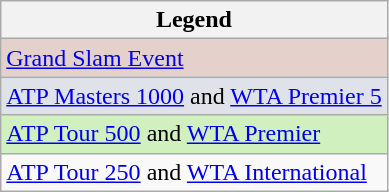<table class="wikitable">
<tr>
<th>Legend</th>
</tr>
<tr style=background:#e5d1cb;>
<td><a href='#'>Grand Slam Event</a></td>
</tr>
<tr style=background:#dfe2e9;>
<td><a href='#'>ATP Masters 1000</a> and <a href='#'>WTA Premier 5</a></td>
</tr>
<tr style=background:#d0f0c0;>
<td><a href='#'>ATP Tour 500</a> and <a href='#'>WTA Premier</a></td>
</tr>
<tr group4style=background:#ffffff;>
<td><a href='#'>ATP Tour 250</a> and <a href='#'>WTA International</a></td>
</tr>
</table>
